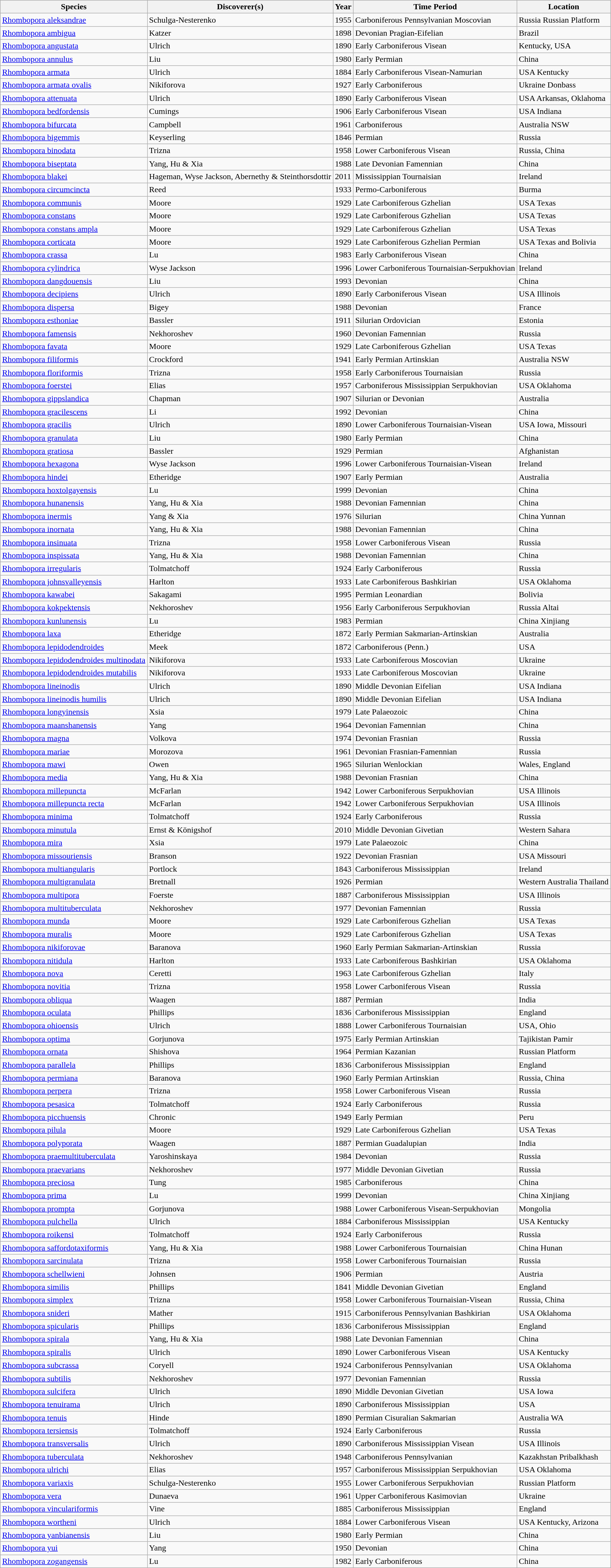<table class="wikitable sortable">
<tr>
<th>Species</th>
<th>Discoverer(s)</th>
<th>Year</th>
<th>Time Period</th>
<th>Location</th>
</tr>
<tr>
<td><a href='#'>Rhombopora aleksandrae</a></td>
<td>Schulga-Nesterenko</td>
<td>1955</td>
<td>Carboniferous Pennsylvanian Moscovian</td>
<td>Russia Russian Platform</td>
</tr>
<tr>
<td><a href='#'>Rhombopora ambigua</a></td>
<td>Katzer</td>
<td>1898</td>
<td>Devonian Pragian-Eifelian</td>
<td>Brazil</td>
</tr>
<tr>
<td><a href='#'>Rhombopora angustata</a></td>
<td>Ulrich</td>
<td>1890</td>
<td>Early Carboniferous Visean</td>
<td>Kentucky, USA</td>
</tr>
<tr>
<td><a href='#'>Rhombopora annulus</a></td>
<td>Liu</td>
<td>1980</td>
<td>Early Permian</td>
<td>China</td>
</tr>
<tr>
<td><a href='#'>Rhombopora armata</a></td>
<td>Ulrich</td>
<td>1884</td>
<td>Early Carboniferous Visean-Namurian</td>
<td>USA Kentucky</td>
</tr>
<tr>
<td><a href='#'>Rhombopora armata ovalis</a></td>
<td>Nikiforova</td>
<td>1927</td>
<td>Early Carboniferous</td>
<td>Ukraine Donbass</td>
</tr>
<tr>
<td><a href='#'>Rhombopora attenuata</a></td>
<td>Ulrich</td>
<td>1890</td>
<td>Early Carboniferous Visean</td>
<td>USA Arkansas, Oklahoma</td>
</tr>
<tr>
<td><a href='#'>Rhombopora bedfordensis</a></td>
<td>Cumings</td>
<td>1906</td>
<td>Early Carboniferous Visean</td>
<td>USA Indiana</td>
</tr>
<tr>
<td><a href='#'>Rhombopora bifurcata</a></td>
<td>Campbell</td>
<td>1961</td>
<td>Carboniferous</td>
<td>Australia NSW</td>
</tr>
<tr>
<td><a href='#'>Rhombopora bigemmis</a></td>
<td>Keyserling</td>
<td>1846</td>
<td>Permian</td>
<td>Russia</td>
</tr>
<tr>
<td><a href='#'>Rhombopora binodata</a></td>
<td>Trizna</td>
<td>1958</td>
<td>Lower Carboniferous Visean</td>
<td>Russia, China</td>
</tr>
<tr>
<td><a href='#'>Rhombopora biseptata</a></td>
<td>Yang, Hu & Xia</td>
<td>1988</td>
<td>Late Devonian Famennian</td>
<td>China</td>
</tr>
<tr>
<td><a href='#'>Rhombopora blakei</a></td>
<td>Hageman, Wyse Jackson, Abernethy & Steinthorsdottir</td>
<td>2011</td>
<td>Mississippian Tournaisian</td>
<td>Ireland</td>
</tr>
<tr>
<td><a href='#'>Rhombopora circumcincta</a></td>
<td>Reed</td>
<td>1933</td>
<td>Permo-Carboniferous</td>
<td>Burma</td>
</tr>
<tr>
<td><a href='#'>Rhombopora communis</a></td>
<td>Moore</td>
<td>1929</td>
<td>Late Carboniferous Gzhelian</td>
<td>USA Texas</td>
</tr>
<tr>
<td><a href='#'>Rhombopora constans</a></td>
<td>Moore</td>
<td>1929</td>
<td>Late Carboniferous Gzhelian</td>
<td>USA Texas</td>
</tr>
<tr>
<td><a href='#'>Rhombopora constans ampla</a></td>
<td>Moore</td>
<td>1929</td>
<td>Late Carboniferous Gzhelian</td>
<td>USA Texas</td>
</tr>
<tr>
<td><a href='#'>Rhombopora corticata</a></td>
<td>Moore</td>
<td>1929</td>
<td>Late Carboniferous Gzhelian Permian</td>
<td>USA Texas and Bolivia</td>
</tr>
<tr>
<td><a href='#'>Rhombopora crassa</a></td>
<td>Lu</td>
<td>1983</td>
<td>Early Carboniferous Visean</td>
<td>China</td>
</tr>
<tr>
<td><a href='#'>Rhombopora cylindrica</a></td>
<td>Wyse Jackson</td>
<td>1996</td>
<td>Lower Carboniferous Tournaisian-Serpukhovian</td>
<td>Ireland</td>
</tr>
<tr>
<td><a href='#'>Rhombopora dangdouensis</a></td>
<td>Liu</td>
<td>1993</td>
<td>Devonian</td>
<td>China</td>
</tr>
<tr>
<td><a href='#'>Rhombopora decipiens</a></td>
<td>Ulrich</td>
<td>1890</td>
<td>Early Carboniferous Visean</td>
<td>USA Illinois</td>
</tr>
<tr>
<td><a href='#'>Rhombopora dispersa</a></td>
<td>Bigey</td>
<td>1988</td>
<td>Devonian</td>
<td>France</td>
</tr>
<tr>
<td><a href='#'>Rhombopora esthoniae</a></td>
<td>Bassler</td>
<td>1911</td>
<td>Silurian Ordovician</td>
<td>Estonia</td>
</tr>
<tr>
<td><a href='#'>Rhombopora famensis</a></td>
<td>Nekhoroshev</td>
<td>1960</td>
<td>Devonian Famennian</td>
<td>Russia</td>
</tr>
<tr>
<td><a href='#'>Rhombopora favata</a></td>
<td>Moore</td>
<td>1929</td>
<td>Late Carboniferous Gzhelian</td>
<td>USA Texas</td>
</tr>
<tr>
<td><a href='#'>Rhombopora filiformis</a></td>
<td>Crockford</td>
<td>1941</td>
<td>Early Permian Artinskian</td>
<td>Australia NSW</td>
</tr>
<tr>
<td><a href='#'>Rhombopora floriformis</a></td>
<td>Trizna</td>
<td>1958</td>
<td>Early Carboniferous Tournaisian</td>
<td>Russia</td>
</tr>
<tr>
<td><a href='#'>Rhombopora foerstei</a></td>
<td>Elias</td>
<td>1957</td>
<td>Carboniferous Mississippian Serpukhovian</td>
<td>USA Oklahoma</td>
</tr>
<tr>
<td><a href='#'>Rhombopora gippslandica</a></td>
<td>Chapman</td>
<td>1907</td>
<td>Silurian or Devonian</td>
<td>Australia</td>
</tr>
<tr>
<td><a href='#'>Rhombopora gracilescens</a></td>
<td>Li</td>
<td>1992</td>
<td>Devonian</td>
<td>China</td>
</tr>
<tr>
<td><a href='#'>Rhombopora gracilis</a></td>
<td>Ulrich</td>
<td>1890</td>
<td>Lower Carboniferous Tournaisian-Visean</td>
<td>USA Iowa, Missouri</td>
</tr>
<tr>
<td><a href='#'>Rhombopora granulata</a></td>
<td>Liu</td>
<td>1980</td>
<td>Early Permian</td>
<td>China</td>
</tr>
<tr>
<td><a href='#'>Rhombopora gratiosa</a></td>
<td>Bassler</td>
<td>1929</td>
<td>Permian</td>
<td>Afghanistan</td>
</tr>
<tr>
<td><a href='#'>Rhombopora hexagona</a></td>
<td>Wyse Jackson</td>
<td>1996</td>
<td>Lower Carboniferous Tournaisian-Visean</td>
<td>Ireland</td>
</tr>
<tr>
<td><a href='#'>Rhombopora hindei</a></td>
<td>Etheridge</td>
<td>1907</td>
<td>Early Permian</td>
<td>Australia</td>
</tr>
<tr>
<td><a href='#'>Rhombopora hoxtolgayensis</a></td>
<td>Lu</td>
<td>1999</td>
<td>Devonian</td>
<td>China</td>
</tr>
<tr>
<td><a href='#'>Rhombopora hunanensis</a></td>
<td>Yang, Hu & Xia</td>
<td>1988</td>
<td>Devonian Famennian</td>
<td>China</td>
</tr>
<tr>
<td><a href='#'>Rhombopora inermis</a></td>
<td>Yang & Xia</td>
<td>1976</td>
<td>Silurian</td>
<td>China Yunnan</td>
</tr>
<tr>
<td><a href='#'>Rhombopora inornata</a></td>
<td>Yang, Hu & Xia</td>
<td>1988</td>
<td>Devonian Famennian</td>
<td>China</td>
</tr>
<tr>
<td><a href='#'>Rhombopora insinuata</a></td>
<td>Trizna</td>
<td>1958</td>
<td>Lower Carboniferous Visean</td>
<td>Russia</td>
</tr>
<tr>
<td><a href='#'>Rhombopora inspissata</a></td>
<td>Yang, Hu & Xia</td>
<td>1988</td>
<td>Devonian Famennian</td>
<td>China</td>
</tr>
<tr>
<td><a href='#'>Rhombopora irregularis</a></td>
<td>Tolmatchoff</td>
<td>1924</td>
<td>Early Carboniferous</td>
<td>Russia</td>
</tr>
<tr>
<td><a href='#'>Rhombopora johnsvalleyensis</a></td>
<td>Harlton</td>
<td>1933</td>
<td>Late Carboniferous Bashkirian</td>
<td>USA Oklahoma</td>
</tr>
<tr>
<td><a href='#'>Rhombopora kawabei</a></td>
<td>Sakagami</td>
<td>1995</td>
<td>Permian Leonardian</td>
<td>Bolivia</td>
</tr>
<tr>
<td><a href='#'>Rhombopora kokpektensis</a></td>
<td>Nekhoroshev</td>
<td>1956</td>
<td>Early Carboniferous Serpukhovian</td>
<td>Russia Altai</td>
</tr>
<tr>
<td><a href='#'>Rhombopora kunlunensis</a></td>
<td>Lu</td>
<td>1983</td>
<td>Permian</td>
<td>China Xinjiang</td>
</tr>
<tr>
<td><a href='#'>Rhombopora laxa</a></td>
<td>Etheridge</td>
<td>1872</td>
<td>Early Permian Sakmarian-Artinskian</td>
<td>Australia</td>
</tr>
<tr>
<td><a href='#'>Rhombopora lepidodendroides</a></td>
<td>Meek</td>
<td>1872</td>
<td>Carboniferous (Penn.)</td>
<td>USA</td>
</tr>
<tr>
<td><a href='#'>Rhombopora lepidodendroides multinodata</a></td>
<td>Nikiforova</td>
<td>1933</td>
<td>Late Carboniferous Moscovian</td>
<td>Ukraine</td>
</tr>
<tr>
<td><a href='#'>Rhombopora lepidodendroides mutabilis</a></td>
<td>Nikiforova</td>
<td>1933</td>
<td>Late Carboniferous Moscovian</td>
<td>Ukraine</td>
</tr>
<tr>
<td><a href='#'>Rhombopora lineinodis</a></td>
<td>Ulrich</td>
<td>1890</td>
<td>Middle Devonian Eifelian</td>
<td>USA Indiana</td>
</tr>
<tr>
<td><a href='#'>Rhombopora lineinodis humilis</a></td>
<td>Ulrich</td>
<td>1890</td>
<td>Middle Devonian Eifelian</td>
<td>USA Indiana</td>
</tr>
<tr>
<td><a href='#'>Rhombopora longyinensis</a></td>
<td>Xsia</td>
<td>1979</td>
<td>Late Palaeozoic</td>
<td>China</td>
</tr>
<tr>
<td><a href='#'>Rhombopora maanshanensis</a></td>
<td>Yang</td>
<td>1964</td>
<td>Devonian Famennian</td>
<td>China</td>
</tr>
<tr>
<td><a href='#'>Rhombopora magna</a></td>
<td>Volkova</td>
<td>1974</td>
<td>Devonian Frasnian</td>
<td>Russia</td>
</tr>
<tr>
<td><a href='#'>Rhombopora mariae</a></td>
<td>Morozova</td>
<td>1961</td>
<td>Devonian Frasnian-Famennian</td>
<td>Russia</td>
</tr>
<tr>
<td><a href='#'>Rhombopora mawi</a></td>
<td>Owen</td>
<td>1965</td>
<td>Silurian Wenlockian</td>
<td>Wales, England</td>
</tr>
<tr>
<td><a href='#'>Rhombopora media</a></td>
<td>Yang, Hu & Xia</td>
<td>1988</td>
<td>Devonian Frasnian</td>
<td>China</td>
</tr>
<tr>
<td><a href='#'>Rhombopora millepuncta</a></td>
<td>McFarlan</td>
<td>1942</td>
<td>Lower Carboniferous Serpukhovian</td>
<td>USA Illinois</td>
</tr>
<tr>
<td><a href='#'>Rhombopora millepuncta recta</a></td>
<td>McFarlan</td>
<td>1942</td>
<td>Lower Carboniferous Serpukhovian</td>
<td>USA Illinois</td>
</tr>
<tr>
<td><a href='#'>Rhombopora minima</a></td>
<td>Tolmatchoff</td>
<td>1924</td>
<td>Early Carboniferous</td>
<td>Russia</td>
</tr>
<tr>
<td><a href='#'>Rhombopora minutula</a></td>
<td>Ernst & Königshof</td>
<td>2010</td>
<td>Middle Devonian Givetian</td>
<td>Western Sahara</td>
</tr>
<tr>
<td><a href='#'>Rhombopora mira</a></td>
<td>Xsia</td>
<td>1979</td>
<td>Late Palaeozoic</td>
<td>China</td>
</tr>
<tr>
<td><a href='#'>Rhombopora missouriensis</a></td>
<td>Branson</td>
<td>1922</td>
<td>Devonian Frasnian</td>
<td>USA Missouri</td>
</tr>
<tr>
<td><a href='#'>Rhombopora multiangularis</a></td>
<td>Portlock</td>
<td>1843</td>
<td>Carboniferous Mississippian</td>
<td>Ireland</td>
</tr>
<tr>
<td><a href='#'>Rhombopora multigranulata</a></td>
<td>Bretnall</td>
<td>1926</td>
<td>Permian</td>
<td>Western Australia Thailand</td>
</tr>
<tr>
<td><a href='#'>Rhombopora multipora</a></td>
<td>Foerste</td>
<td>1887</td>
<td>Carboniferous Mississippian</td>
<td>USA Illinois</td>
</tr>
<tr>
<td><a href='#'>Rhombopora multituberculata</a></td>
<td>Nekhoroshev</td>
<td>1977</td>
<td>Devonian Famennian</td>
<td>Russia</td>
</tr>
<tr>
<td><a href='#'>Rhombopora munda</a></td>
<td>Moore</td>
<td>1929</td>
<td>Late Carboniferous Gzhelian</td>
<td>USA Texas</td>
</tr>
<tr>
<td><a href='#'>Rhombopora muralis</a></td>
<td>Moore</td>
<td>1929</td>
<td>Late Carboniferous Gzhelian</td>
<td>USA Texas</td>
</tr>
<tr>
<td><a href='#'>Rhombopora nikiforovae</a></td>
<td>Baranova</td>
<td>1960</td>
<td>Early Permian Sakmarian-Artinskian</td>
<td>Russia</td>
</tr>
<tr>
<td><a href='#'>Rhombopora nitidula</a></td>
<td>Harlton</td>
<td>1933</td>
<td>Late Carboniferous Bashkirian</td>
<td>USA Oklahoma</td>
</tr>
<tr>
<td><a href='#'>Rhombopora nova</a></td>
<td>Ceretti</td>
<td>1963</td>
<td>Late Carboniferous Gzhelian</td>
<td>Italy</td>
</tr>
<tr>
<td><a href='#'>Rhombopora novitia</a></td>
<td>Trizna</td>
<td>1958</td>
<td>Lower Carboniferous Visean</td>
<td>Russia</td>
</tr>
<tr>
<td><a href='#'>Rhombopora obliqua</a></td>
<td>Waagen</td>
<td>1887</td>
<td>Permian</td>
<td>India</td>
</tr>
<tr>
<td><a href='#'>Rhombopora oculata</a></td>
<td>Phillips</td>
<td>1836</td>
<td>Carboniferous Mississippian</td>
<td>England</td>
</tr>
<tr>
<td><a href='#'>Rhombopora ohioensis</a></td>
<td>Ulrich</td>
<td>1888</td>
<td>Lower Carboniferous Tournaisian</td>
<td>USA, Ohio</td>
</tr>
<tr>
<td><a href='#'>Rhombopora optima</a></td>
<td>Gorjunova</td>
<td>1975</td>
<td>Early Permian Artinskian</td>
<td>Tajikistan Pamir</td>
</tr>
<tr>
<td><a href='#'>Rhombopora ornata</a></td>
<td>Shishova</td>
<td>1964</td>
<td>Permian Kazanian</td>
<td>Russian Platform</td>
</tr>
<tr>
<td><a href='#'>Rhombopora parallela</a></td>
<td>Phillips</td>
<td>1836</td>
<td>Carboniferous Mississippian</td>
<td>England</td>
</tr>
<tr>
<td><a href='#'>Rhombopora permiana</a></td>
<td>Baranova</td>
<td>1960</td>
<td>Early Permian Artinskian</td>
<td>Russia, China</td>
</tr>
<tr>
<td><a href='#'>Rhombopora perpera</a></td>
<td>Trizna</td>
<td>1958</td>
<td>Lower Carboniferous Visean</td>
<td>Russia</td>
</tr>
<tr>
<td><a href='#'>Rhombopora pesasica</a></td>
<td>Tolmatchoff</td>
<td>1924</td>
<td>Early Carboniferous</td>
<td>Russia</td>
</tr>
<tr>
<td><a href='#'>Rhombopora picchuensis</a></td>
<td>Chronic</td>
<td>1949</td>
<td>Early Permian</td>
<td>Peru</td>
</tr>
<tr>
<td><a href='#'>Rhombopora pilula</a></td>
<td>Moore</td>
<td>1929</td>
<td>Late Carboniferous Gzhelian</td>
<td>USA Texas</td>
</tr>
<tr>
<td><a href='#'>Rhombopora polyporata</a></td>
<td>Waagen</td>
<td>1887</td>
<td>Permian Guadalupian</td>
<td>India</td>
</tr>
<tr>
<td><a href='#'>Rhombopora praemultituberculata</a></td>
<td>Yaroshinskaya</td>
<td>1984</td>
<td>Devonian</td>
<td>Russia</td>
</tr>
<tr>
<td><a href='#'>Rhombopora praevarians</a></td>
<td>Nekhoroshev</td>
<td>1977</td>
<td>Middle Devonian Givetian</td>
<td>Russia</td>
</tr>
<tr>
<td><a href='#'>Rhombopora preciosa</a></td>
<td>Tung</td>
<td>1985</td>
<td>Carboniferous</td>
<td>China</td>
</tr>
<tr>
<td><a href='#'>Rhombopora prima</a></td>
<td>Lu</td>
<td>1999</td>
<td>Devonian</td>
<td>China Xinjiang</td>
</tr>
<tr>
<td><a href='#'>Rhombopora prompta</a></td>
<td>Gorjunova</td>
<td>1988</td>
<td>Lower Carboniferous Visean-Serpukhovian</td>
<td>Mongolia</td>
</tr>
<tr>
<td><a href='#'>Rhombopora pulchella</a></td>
<td>Ulrich</td>
<td>1884</td>
<td>Carboniferous Mississippian</td>
<td>USA Kentucky</td>
</tr>
<tr>
<td><a href='#'>Rhombopora roikensi</a></td>
<td>Tolmatchoff</td>
<td>1924</td>
<td>Early Carboniferous</td>
<td>Russia</td>
</tr>
<tr>
<td><a href='#'>Rhombopora saffordotaxiformis</a></td>
<td>Yang, Hu & Xia</td>
<td>1988</td>
<td>Lower Carboniferous Tournaisian</td>
<td>China Hunan</td>
</tr>
<tr>
<td><a href='#'>Rhombopora sarcinulata</a></td>
<td>Trizna</td>
<td>1958</td>
<td>Lower Carboniferous Tournaisian</td>
<td>Russia</td>
</tr>
<tr>
<td><a href='#'>Rhombopora schellwieni</a></td>
<td>Johnsen</td>
<td>1906</td>
<td>Permian</td>
<td>Austria</td>
</tr>
<tr>
<td><a href='#'>Rhombopora similis</a></td>
<td>Phillips</td>
<td>1841</td>
<td>Middle Devonian Givetian</td>
<td>England</td>
</tr>
<tr>
<td><a href='#'>Rhombopora simplex</a></td>
<td>Trizna</td>
<td>1958</td>
<td>Lower Carboniferous Tournaisian-Visean</td>
<td>Russia, China</td>
</tr>
<tr>
<td><a href='#'>Rhombopora snideri</a></td>
<td>Mather</td>
<td>1915</td>
<td>Carboniferous Pennsylvanian Bashkirian</td>
<td>USA Oklahoma</td>
</tr>
<tr>
<td><a href='#'>Rhombopora spicularis</a></td>
<td>Phillips</td>
<td>1836</td>
<td>Carboniferous Mississippian</td>
<td>England</td>
</tr>
<tr>
<td><a href='#'>Rhombopora spirala</a></td>
<td>Yang, Hu & Xia</td>
<td>1988</td>
<td>Late Devonian Famennian</td>
<td>China</td>
</tr>
<tr>
<td><a href='#'>Rhombopora spiralis</a></td>
<td>Ulrich</td>
<td>1890</td>
<td>Lower Carboniferous Visean</td>
<td>USA Kentucky</td>
</tr>
<tr>
<td><a href='#'>Rhombopora subcrassa</a></td>
<td>Coryell</td>
<td>1924</td>
<td>Carboniferous Pennsylvanian</td>
<td>USA Oklahoma</td>
</tr>
<tr>
<td><a href='#'>Rhombopora subtilis</a></td>
<td>Nekhoroshev</td>
<td>1977</td>
<td>Devonian Famennian</td>
<td>Russia</td>
</tr>
<tr>
<td><a href='#'>Rhombopora sulcifera</a></td>
<td>Ulrich</td>
<td>1890</td>
<td>Middle Devonian Givetian</td>
<td>USA Iowa</td>
</tr>
<tr>
<td><a href='#'>Rhombopora tenuirama</a></td>
<td>Ulrich</td>
<td>1890</td>
<td>Carboniferous Mississippian</td>
<td>USA</td>
</tr>
<tr>
<td><a href='#'>Rhombopora tenuis</a></td>
<td>Hinde</td>
<td>1890</td>
<td>Permian Cisuralian Sakmarian</td>
<td>Australia WA</td>
</tr>
<tr>
<td><a href='#'>Rhombopora tersiensis</a></td>
<td>Tolmatchoff</td>
<td>1924</td>
<td>Early Carboniferous</td>
<td>Russia</td>
</tr>
<tr>
<td><a href='#'>Rhombopora transversalis</a></td>
<td>Ulrich</td>
<td>1890</td>
<td>Carboniferous Mississippian Visean</td>
<td>USA Illinois</td>
</tr>
<tr>
<td><a href='#'>Rhombopora tuberculata</a></td>
<td>Nekhoroshev</td>
<td>1948</td>
<td>Carboniferous Pennsylvanian</td>
<td>Kazakhstan Pribalkhash</td>
</tr>
<tr>
<td><a href='#'>Rhombopora ulrichi</a></td>
<td>Elias</td>
<td>1957</td>
<td>Carboniferous Mississippian Serpukhovian</td>
<td>USA Oklahoma</td>
</tr>
<tr>
<td><a href='#'>Rhombopora variaxis</a></td>
<td>Schulga-Nesterenko</td>
<td>1955</td>
<td>Lower Carboniferous Serpukhovian</td>
<td>Russian Platform</td>
</tr>
<tr>
<td><a href='#'>Rhombopora vera</a></td>
<td>Dunaeva</td>
<td>1961</td>
<td>Upper Carboniferous Kasimovian</td>
<td>Ukraine</td>
</tr>
<tr>
<td><a href='#'>Rhombopora vinculariformis</a></td>
<td>Vine</td>
<td>1885</td>
<td>Carboniferous Mississippian</td>
<td>England</td>
</tr>
<tr>
<td><a href='#'>Rhombopora wortheni</a></td>
<td>Ulrich</td>
<td>1884</td>
<td>Lower Carboniferous Visean</td>
<td>USA Kentucky, Arizona</td>
</tr>
<tr>
<td><a href='#'>Rhombopora yanbianensis</a></td>
<td>Liu</td>
<td>1980</td>
<td>Early Permian</td>
<td>China</td>
</tr>
<tr>
<td><a href='#'>Rhombopora yui</a></td>
<td>Yang</td>
<td>1950</td>
<td>Devonian</td>
<td>China</td>
</tr>
<tr>
<td><a href='#'>Rhombopora zogangensis</a></td>
<td>Lu</td>
<td>1982</td>
<td>Early Carboniferous</td>
<td>China</td>
</tr>
</table>
